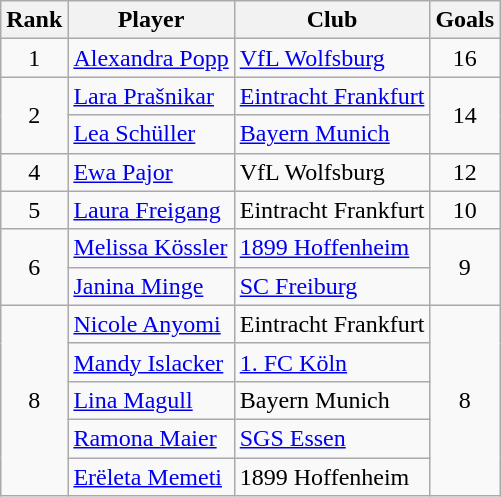<table class="wikitable sortable" style="text-align:center">
<tr>
<th>Rank</th>
<th>Player</th>
<th>Club</th>
<th>Goals</th>
</tr>
<tr>
<td>1</td>
<td align="left"> <a href='#'>Alexandra Popp</a></td>
<td align="left"><a href='#'>VfL Wolfsburg</a></td>
<td>16</td>
</tr>
<tr>
<td rowspan=2>2</td>
<td align="left"> <a href='#'>Lara Prašnikar</a></td>
<td align="left"><a href='#'>Eintracht Frankfurt</a></td>
<td rowspan=2>14</td>
</tr>
<tr>
<td align="left"> <a href='#'>Lea Schüller</a></td>
<td align="left"><a href='#'>Bayern Munich</a></td>
</tr>
<tr>
<td>4</td>
<td align="left"> <a href='#'>Ewa Pajor</a></td>
<td align="left">VfL Wolfsburg</td>
<td>12</td>
</tr>
<tr>
<td>5</td>
<td align="left"> <a href='#'>Laura Freigang</a></td>
<td align="left">Eintracht Frankfurt</td>
<td>10</td>
</tr>
<tr>
<td rowspan=2>6</td>
<td align="left"> <a href='#'>Melissa Kössler</a></td>
<td align="left"><a href='#'>1899 Hoffenheim</a></td>
<td rowspan=2>9</td>
</tr>
<tr>
<td align="left"> <a href='#'>Janina Minge</a></td>
<td align="left"><a href='#'>SC Freiburg</a></td>
</tr>
<tr>
<td rowspan=5>8</td>
<td align="left"> <a href='#'>Nicole Anyomi</a></td>
<td align="left">Eintracht Frankfurt</td>
<td rowspan=5>8</td>
</tr>
<tr>
<td align="left"> <a href='#'>Mandy Islacker</a></td>
<td align="left"><a href='#'>1. FC Köln</a></td>
</tr>
<tr>
<td align="left"> <a href='#'>Lina Magull</a></td>
<td align="left">Bayern Munich</td>
</tr>
<tr>
<td align="left"> <a href='#'>Ramona Maier</a></td>
<td align="left"><a href='#'>SGS Essen</a></td>
</tr>
<tr>
<td align="left"> <a href='#'>Erëleta Memeti</a></td>
<td align="left">1899 Hoffenheim</td>
</tr>
</table>
